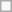<table class=wikitable>
<tr>
<td> </td>
</tr>
</table>
